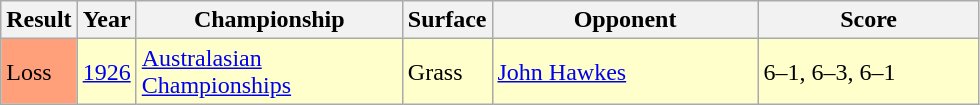<table class="sortable wikitable">
<tr>
<th style="width:40px">Result</th>
<th style="width:30px">Year</th>
<th style="width:170px">Championship</th>
<th style="width:50px">Surface</th>
<th style="width:170px">Opponent</th>
<th style="width:140px"  class="unsortable">Score</th>
</tr>
<tr style="background:#ffffcc;">
<td style="background:#ffa07a;">Loss</td>
<td><a href='#'>1926</a></td>
<td><a href='#'>Australasian Championships</a></td>
<td>Grass</td>
<td> <a href='#'>John Hawkes</a></td>
<td>6–1, 6–3, 6–1</td>
</tr>
</table>
